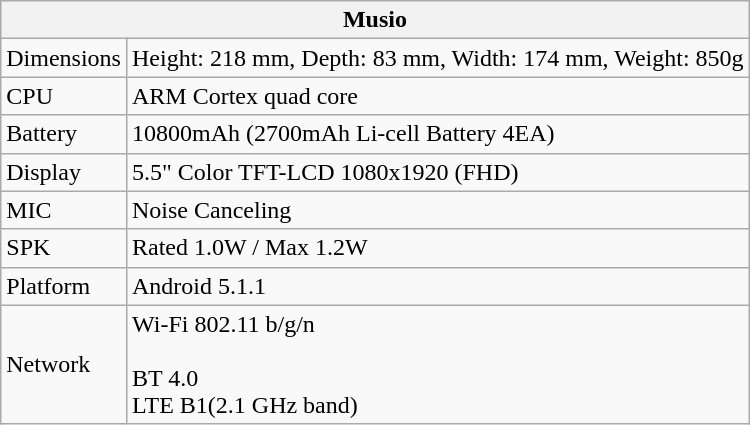<table class="wikitable">
<tr>
<th bgcolor="#87CEEB" colspan="2">Musio</th>
</tr>
<tr>
<td>Dimensions</td>
<td>Height: 218 mm, Depth: 83 mm, Width: 174 mm, Weight: 850g</td>
</tr>
<tr>
<td>CPU</td>
<td>ARM Cortex quad core</td>
</tr>
<tr>
<td>Battery</td>
<td>10800mAh (2700mAh Li-cell Battery 4EA)</td>
</tr>
<tr>
<td>Display</td>
<td>5.5" Color TFT-LCD 1080x1920 (FHD)</td>
</tr>
<tr>
<td>MIC</td>
<td>Noise Canceling</td>
</tr>
<tr>
<td>SPK</td>
<td>Rated 1.0W / Max 1.2W</td>
</tr>
<tr>
<td>Platform</td>
<td>Android 5.1.1</td>
</tr>
<tr>
<td>Network</td>
<td>Wi-Fi 802.11 b/g/n<br><br>BT 4.0<br>
LTE B1(2.1 GHz band)</td>
</tr>
</table>
